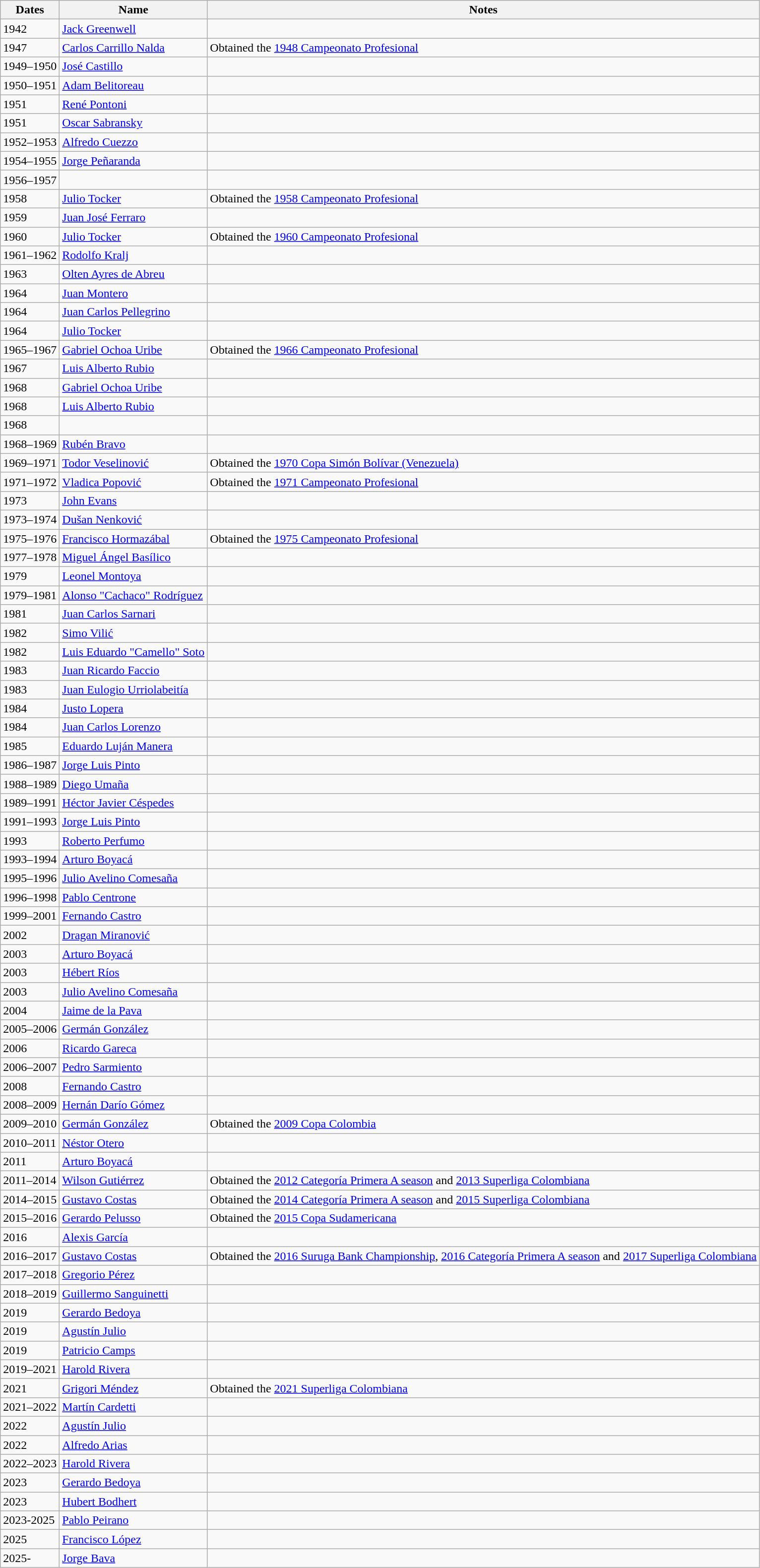<table class="wikitable">
<tr>
<th>Dates</th>
<th>Name</th>
<th>Notes</th>
</tr>
<tr>
<td>1942</td>
<td> <a href='#'>Jack Greenwell</a></td>
<td></td>
</tr>
<tr>
<td>1947</td>
<td> <a href='#'>Carlos Carrillo Nalda</a></td>
<td>Obtained the <a href='#'>1948 Campeonato Profesional</a></td>
</tr>
<tr>
<td>1949–1950</td>
<td> <a href='#'>José Castillo</a></td>
<td></td>
</tr>
<tr>
<td>1950–1951</td>
<td> <a href='#'>Adam Belitoreau</a></td>
<td></td>
</tr>
<tr>
<td>1951</td>
<td> <a href='#'>René Pontoni</a></td>
<td></td>
</tr>
<tr>
<td>1951</td>
<td> <a href='#'>Oscar Sabransky</a></td>
<td></td>
</tr>
<tr>
<td>1952–1953</td>
<td> <a href='#'>Alfredo Cuezzo</a></td>
<td></td>
</tr>
<tr>
<td>1954–1955</td>
<td> <a href='#'>Jorge Peñaranda</a></td>
<td></td>
</tr>
<tr>
<td>1956–1957</td>
<td> </td>
<td></td>
</tr>
<tr>
<td>1958</td>
<td> <a href='#'>Julio Tocker</a></td>
<td>Obtained the <a href='#'>1958 Campeonato Profesional</a></td>
</tr>
<tr>
<td>1959</td>
<td> <a href='#'>Juan José Ferraro</a></td>
<td></td>
</tr>
<tr>
<td>1960</td>
<td> <a href='#'>Julio Tocker</a></td>
<td>Obtained the <a href='#'>1960 Campeonato Profesional</a></td>
</tr>
<tr>
<td>1961–1962</td>
<td>  <a href='#'>Rodolfo Kralj</a></td>
<td></td>
</tr>
<tr>
<td>1963</td>
<td> <a href='#'>Olten Ayres de Abreu</a></td>
<td></td>
</tr>
<tr>
<td>1964</td>
<td> <a href='#'>Juan Montero</a></td>
<td></td>
</tr>
<tr>
<td>1964</td>
<td> <a href='#'>Juan Carlos Pellegrino</a></td>
<td></td>
</tr>
<tr>
<td>1964</td>
<td> <a href='#'>Julio Tocker</a></td>
<td></td>
</tr>
<tr>
<td>1965–1967</td>
<td> <a href='#'>Gabriel Ochoa Uribe</a></td>
<td>Obtained the <a href='#'>1966 Campeonato Profesional</a></td>
</tr>
<tr>
<td>1967</td>
<td> <a href='#'>Luis Alberto Rubio</a></td>
<td></td>
</tr>
<tr>
<td>1968</td>
<td> <a href='#'>Gabriel Ochoa Uribe</a></td>
<td></td>
</tr>
<tr>
<td>1968</td>
<td> <a href='#'>Luis Alberto Rubio</a></td>
<td></td>
</tr>
<tr>
<td>1968</td>
<td> </td>
<td></td>
</tr>
<tr>
<td>1968–1969</td>
<td> <a href='#'>Rubén Bravo</a></td>
<td></td>
</tr>
<tr>
<td>1969–1971</td>
<td> <a href='#'>Todor Veselinović</a></td>
<td>Obtained the <a href='#'>1970 Copa Simón Bolívar (Venezuela)</a></td>
</tr>
<tr>
<td>1971–1972</td>
<td> <a href='#'>Vladica Popović</a></td>
<td>Obtained the <a href='#'>1971 Campeonato Profesional</a></td>
</tr>
<tr>
<td>1973</td>
<td> <a href='#'>John Evans</a></td>
<td></td>
</tr>
<tr>
<td>1973–1974</td>
<td> <a href='#'>Dušan Nenković</a></td>
<td></td>
</tr>
<tr>
<td>1975–1976</td>
<td> <a href='#'>Francisco Hormazábal</a></td>
<td>Obtained the <a href='#'>1975 Campeonato Profesional</a></td>
</tr>
<tr>
<td>1977–1978</td>
<td> <a href='#'>Miguel Ángel Basílico</a></td>
<td></td>
</tr>
<tr>
<td>1979</td>
<td> <a href='#'>Leonel Montoya</a></td>
<td></td>
</tr>
<tr>
<td>1979–1981</td>
<td> <a href='#'>Alonso "Cachaco" Rodríguez</a></td>
<td></td>
</tr>
<tr>
<td>1981</td>
<td> <a href='#'>Juan Carlos Sarnari</a></td>
<td></td>
</tr>
<tr>
<td>1982</td>
<td> <a href='#'>Simo Vilić</a></td>
<td></td>
</tr>
<tr>
<td>1982</td>
<td> <a href='#'>Luis Eduardo "Camello" Soto</a></td>
<td></td>
</tr>
<tr>
<td>1983</td>
<td> <a href='#'>Juan Ricardo Faccio</a></td>
<td></td>
</tr>
<tr>
<td>1983</td>
<td> <a href='#'>Juan Eulogio Urriolabeitía</a></td>
<td></td>
</tr>
<tr>
<td>1984</td>
<td> <a href='#'>Justo Lopera</a></td>
<td></td>
</tr>
<tr>
<td>1984</td>
<td> <a href='#'>Juan Carlos Lorenzo</a></td>
<td></td>
</tr>
<tr>
<td>1985</td>
<td> <a href='#'>Eduardo Luján Manera</a></td>
<td></td>
</tr>
<tr>
<td>1986–1987</td>
<td> <a href='#'>Jorge Luis Pinto</a></td>
<td></td>
</tr>
<tr>
<td>1988–1989</td>
<td> <a href='#'>Diego Umaña</a></td>
<td></td>
</tr>
<tr>
<td>1989–1991</td>
<td> <a href='#'>Héctor Javier Céspedes</a></td>
<td></td>
</tr>
<tr>
<td>1991–1993</td>
<td> <a href='#'>Jorge Luis Pinto</a></td>
<td></td>
</tr>
<tr>
<td>1993</td>
<td> <a href='#'>Roberto Perfumo</a></td>
<td></td>
</tr>
<tr>
<td>1993–1994</td>
<td> <a href='#'>Arturo Boyacá</a></td>
<td></td>
</tr>
<tr>
<td>1995–1996</td>
<td>  <a href='#'>Julio Avelino Comesaña</a></td>
<td></td>
</tr>
<tr>
<td>1996–1998</td>
<td>  <a href='#'>Pablo Centrone</a></td>
<td></td>
</tr>
<tr>
<td>1999–2001</td>
<td> <a href='#'>Fernando Castro</a></td>
<td></td>
</tr>
<tr>
<td>2002</td>
<td> <a href='#'>Dragan Miranović</a></td>
<td></td>
</tr>
<tr>
<td>2003</td>
<td> <a href='#'>Arturo Boyacá</a></td>
<td></td>
</tr>
<tr>
<td>2003</td>
<td> <a href='#'>Hébert Ríos</a></td>
<td></td>
</tr>
<tr>
<td>2003</td>
<td>  <a href='#'>Julio Avelino Comesaña</a></td>
<td></td>
</tr>
<tr>
<td>2004</td>
<td> <a href='#'>Jaime de la Pava</a></td>
<td></td>
</tr>
<tr>
<td>2005–2006</td>
<td> <a href='#'>Germán González</a></td>
<td></td>
</tr>
<tr>
<td>2006</td>
<td> <a href='#'>Ricardo Gareca</a></td>
<td></td>
</tr>
<tr>
<td>2006–2007</td>
<td> <a href='#'>Pedro Sarmiento</a></td>
<td></td>
</tr>
<tr>
<td>2008</td>
<td> <a href='#'>Fernando Castro</a></td>
<td></td>
</tr>
<tr>
<td>2008–2009</td>
<td> <a href='#'>Hernán Darío Gómez</a></td>
<td></td>
</tr>
<tr>
<td>2009–2010</td>
<td> <a href='#'>Germán González</a></td>
<td>Obtained the <a href='#'>2009 Copa Colombia</a></td>
</tr>
<tr>
<td>2010–2011</td>
<td> <a href='#'>Néstor Otero</a></td>
<td></td>
</tr>
<tr>
<td>2011</td>
<td> <a href='#'>Arturo Boyacá</a></td>
<td></td>
</tr>
<tr>
<td>2011–2014</td>
<td> <a href='#'>Wilson Gutiérrez</a></td>
<td>Obtained the <a href='#'>2012 Categoría Primera A season</a> and <a href='#'>2013 Superliga Colombiana</a></td>
</tr>
<tr>
<td>2014–2015</td>
<td> <a href='#'>Gustavo Costas</a></td>
<td>Obtained the <a href='#'>2014 Categoría Primera A season</a> and <a href='#'>2015 Superliga Colombiana</a></td>
</tr>
<tr>
<td>2015–2016</td>
<td> <a href='#'>Gerardo Pelusso</a></td>
<td>Obtained the <a href='#'>2015 Copa Sudamericana</a></td>
</tr>
<tr>
<td>2016</td>
<td> <a href='#'>Alexis García</a></td>
<td></td>
</tr>
<tr>
<td>2016–2017</td>
<td> <a href='#'>Gustavo Costas</a></td>
<td>Obtained the <a href='#'>2016 Suruga Bank Championship</a>, <a href='#'>2016 Categoría Primera A season</a> and <a href='#'>2017 Superliga Colombiana</a></td>
</tr>
<tr>
<td>2017–2018</td>
<td> <a href='#'>Gregorio Pérez</a></td>
<td></td>
</tr>
<tr>
<td>2018–2019</td>
<td>  <a href='#'>Guillermo Sanguinetti</a></td>
<td></td>
</tr>
<tr>
<td>2019</td>
<td> <a href='#'>Gerardo Bedoya</a></td>
<td></td>
</tr>
<tr>
<td>2019</td>
<td> <a href='#'>Agustín Julio</a></td>
<td></td>
</tr>
<tr>
<td>2019</td>
<td> <a href='#'>Patricio Camps</a></td>
<td></td>
</tr>
<tr>
<td>2019–2021</td>
<td> <a href='#'>Harold Rivera</a></td>
<td></td>
</tr>
<tr>
<td>2021</td>
<td> <a href='#'>Grigori Méndez</a></td>
<td>Obtained the <a href='#'>2021 Superliga Colombiana</a></td>
</tr>
<tr>
<td>2021–2022</td>
<td>  <a href='#'>Martín Cardetti</a></td>
<td></td>
</tr>
<tr>
<td>2022</td>
<td> <a href='#'>Agustín Julio</a></td>
<td></td>
</tr>
<tr>
<td>2022</td>
<td>  <a href='#'>Alfredo Arias</a></td>
<td></td>
</tr>
<tr>
<td>2022–2023</td>
<td> <a href='#'>Harold Rivera</a></td>
<td></td>
</tr>
<tr>
<td>2023</td>
<td> <a href='#'>Gerardo Bedoya</a></td>
<td></td>
</tr>
<tr>
<td>2023</td>
<td> <a href='#'>Hubert Bodhert</a></td>
<td></td>
</tr>
<tr>
<td>2023-2025</td>
<td> <a href='#'>Pablo Peirano</a></td>
<td></td>
</tr>
<tr>
<td>2025</td>
<td> <a href='#'>Francisco López</a></td>
<td></td>
</tr>
<tr>
<td>2025-</td>
<td> <a href='#'>Jorge Bava</a></td>
<td></td>
</tr>
</table>
